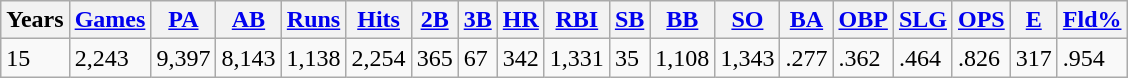<table class="wikitable">
<tr>
<th>Years</th>
<th><a href='#'>Games</a></th>
<th><a href='#'>PA</a></th>
<th><a href='#'>AB</a></th>
<th><a href='#'>Runs</a></th>
<th><a href='#'>Hits</a></th>
<th><a href='#'>2B</a></th>
<th><a href='#'>3B</a></th>
<th><a href='#'>HR</a></th>
<th><a href='#'>RBI</a></th>
<th><a href='#'>SB</a></th>
<th><a href='#'>BB</a></th>
<th><a href='#'>SO</a></th>
<th><a href='#'>BA</a></th>
<th><a href='#'>OBP</a></th>
<th><a href='#'>SLG</a></th>
<th><a href='#'>OPS</a></th>
<th><a href='#'>E</a></th>
<th><a href='#'>Fld%</a></th>
</tr>
<tr>
<td>15</td>
<td>2,243</td>
<td>9,397</td>
<td>8,143</td>
<td>1,138</td>
<td>2,254</td>
<td>365</td>
<td>67</td>
<td>342</td>
<td>1,331</td>
<td>35</td>
<td>1,108</td>
<td>1,343</td>
<td>.277</td>
<td>.362</td>
<td>.464</td>
<td>.826</td>
<td>317</td>
<td>.954</td>
</tr>
</table>
